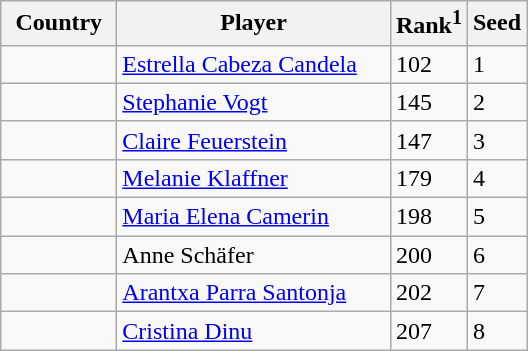<table class="sortable wikitable">
<tr>
<th width="70">Country</th>
<th width="175">Player</th>
<th>Rank<sup>1</sup></th>
<th>Seed</th>
</tr>
<tr>
<td></td>
<td><a href='#'>Estrella Cabeza Candela</a></td>
<td>102</td>
<td>1</td>
</tr>
<tr>
<td></td>
<td><a href='#'>Stephanie Vogt</a></td>
<td>145</td>
<td>2</td>
</tr>
<tr>
<td></td>
<td><a href='#'>Claire Feuerstein</a></td>
<td>147</td>
<td>3</td>
</tr>
<tr>
<td></td>
<td><a href='#'>Melanie Klaffner</a></td>
<td>179</td>
<td>4</td>
</tr>
<tr>
<td></td>
<td><a href='#'>Maria Elena Camerin</a></td>
<td>198</td>
<td>5</td>
</tr>
<tr>
<td></td>
<td>Anne Schäfer</td>
<td>200</td>
<td>6</td>
</tr>
<tr>
<td></td>
<td><a href='#'>Arantxa Parra Santonja</a></td>
<td>202</td>
<td>7</td>
</tr>
<tr>
<td></td>
<td><a href='#'>Cristina Dinu</a></td>
<td>207</td>
<td>8</td>
</tr>
</table>
